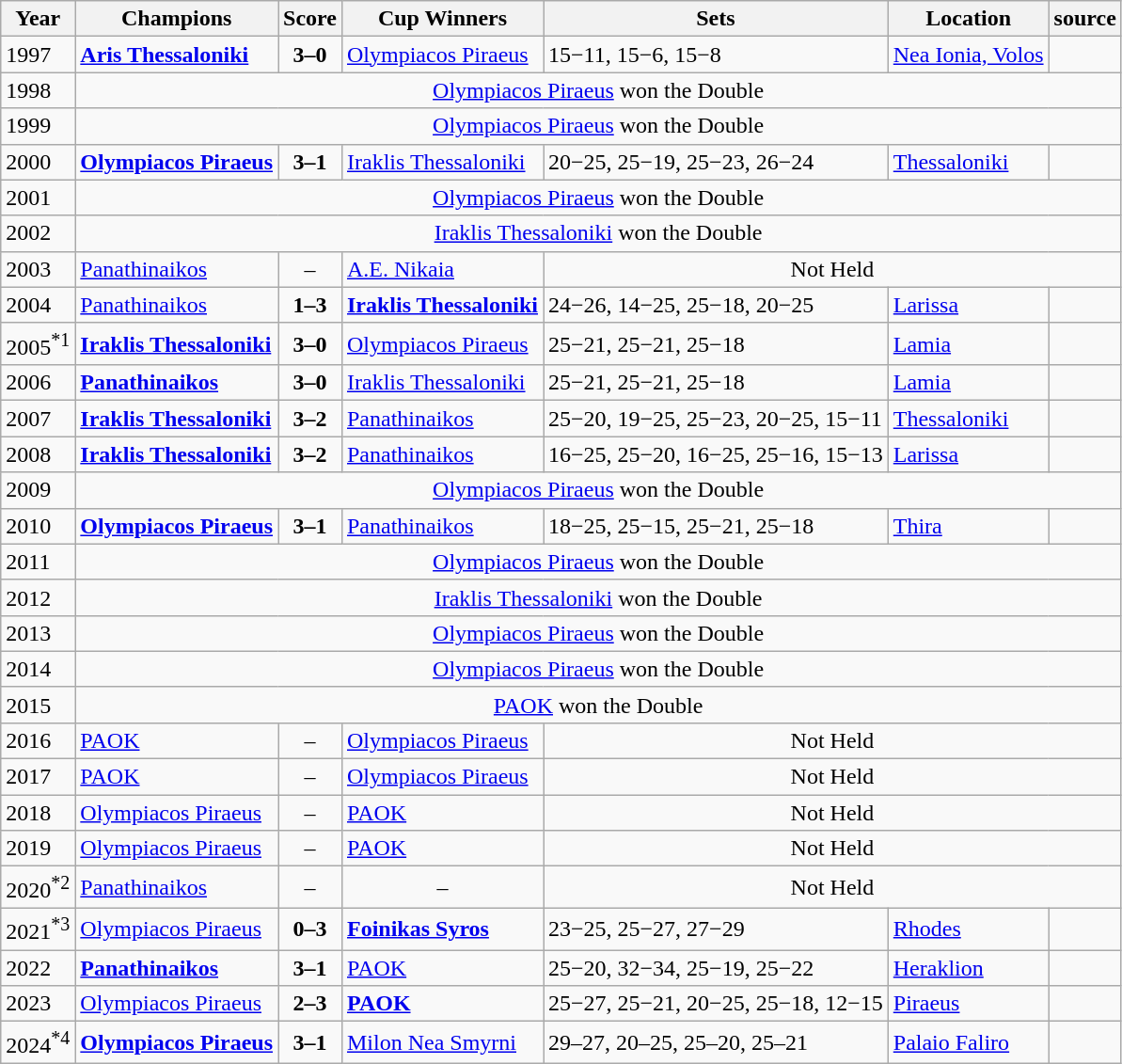<table class="wikitable">
<tr>
<th>Year</th>
<th>Champions</th>
<th>Score</th>
<th>Cup Winners</th>
<th>Sets</th>
<th>Location</th>
<th>source</th>
</tr>
<tr>
<td>1997</td>
<td><strong><a href='#'>Aris Thessaloniki</a></strong></td>
<td align="center"><strong>3–0</strong></td>
<td><a href='#'>Olympiacos Piraeus</a></td>
<td>15−11, 15−6, 15−8</td>
<td><a href='#'>Nea Ionia, Volos</a></td>
<td></td>
</tr>
<tr>
<td>1998</td>
<td colspan="7" align="center"><a href='#'>Olympiacos Piraeus</a> won the Double</td>
</tr>
<tr>
<td>1999</td>
<td colspan="7" align="center"><a href='#'>Olympiacos Piraeus</a> won the Double</td>
</tr>
<tr>
<td>2000</td>
<td><strong><a href='#'>Olympiacos Piraeus</a></strong></td>
<td align="center"><strong>3–1</strong></td>
<td><a href='#'>Iraklis Thessaloniki</a></td>
<td>20−25, 25−19, 25−23, 26−24</td>
<td><a href='#'>Thessaloniki</a></td>
<td></td>
</tr>
<tr>
<td>2001</td>
<td colspan="7" align="center"><a href='#'>Olympiacos Piraeus</a> won the Double</td>
</tr>
<tr>
<td>2002</td>
<td colspan="7" align="center"><a href='#'>Iraklis Thessaloniki</a> won the Double</td>
</tr>
<tr>
<td>2003</td>
<td><a href='#'>Panathinaikos</a></td>
<td align="center">–</td>
<td><a href='#'>A.E. Nikaia</a></td>
<td colspan="7" align="center">Not Held</td>
</tr>
<tr>
<td>2004</td>
<td><a href='#'>Panathinaikos</a></td>
<td align="center"><strong>1–3</strong></td>
<td><strong><a href='#'>Iraklis Thessaloniki</a></strong></td>
<td>24−26, 14−25, 25−18, 20−25</td>
<td><a href='#'>Larissa</a></td>
<td></td>
</tr>
<tr>
<td>2005<sup>*1</sup></td>
<td><strong><a href='#'>Iraklis Thessaloniki</a></strong></td>
<td align="center"><strong>3–0</strong></td>
<td><a href='#'>Olympiacos Piraeus</a></td>
<td>25−21, 25−21, 25−18</td>
<td><a href='#'>Lamia</a></td>
<td></td>
</tr>
<tr>
<td>2006</td>
<td><strong><a href='#'>Panathinaikos</a></strong></td>
<td align="center"><strong>3–0</strong></td>
<td><a href='#'>Iraklis Thessaloniki</a></td>
<td>25−21, 25−21, 25−18</td>
<td><a href='#'>Lamia</a></td>
<td></td>
</tr>
<tr>
<td>2007</td>
<td><strong><a href='#'>Iraklis Thessaloniki</a></strong></td>
<td align="center"><strong>3–2</strong></td>
<td><a href='#'>Panathinaikos</a></td>
<td>25−20, 19−25, 25−23, 20−25, 15−11</td>
<td><a href='#'>Thessaloniki</a></td>
<td></td>
</tr>
<tr>
<td>2008</td>
<td><strong><a href='#'>Iraklis Thessaloniki</a></strong></td>
<td align="center"><strong>3–2</strong></td>
<td><a href='#'>Panathinaikos</a></td>
<td>16−25, 25−20, 16−25, 25−16, 15−13</td>
<td><a href='#'>Larissa</a></td>
<td></td>
</tr>
<tr>
<td>2009</td>
<td colspan="7" align="center"><a href='#'>Olympiacos Piraeus</a> won the Double</td>
</tr>
<tr>
<td>2010</td>
<td><strong><a href='#'>Olympiacos Piraeus</a></strong></td>
<td align="center"><strong>3–1</strong></td>
<td><a href='#'>Panathinaikos</a></td>
<td>18−25, 25−15, 25−21, 25−18</td>
<td><a href='#'>Thira</a></td>
<td></td>
</tr>
<tr>
<td>2011</td>
<td colspan="7" align="center"><a href='#'>Olympiacos Piraeus</a> won the Double</td>
</tr>
<tr>
<td>2012</td>
<td colspan="7" align="center"><a href='#'>Iraklis Thessaloniki</a> won the Double</td>
</tr>
<tr>
<td>2013</td>
<td colspan="7" align="center"><a href='#'>Olympiacos Piraeus</a> won the Double</td>
</tr>
<tr>
<td>2014</td>
<td colspan="7" align="center"><a href='#'>Olympiacos Piraeus</a> won the Double</td>
</tr>
<tr>
<td>2015</td>
<td colspan="7" align="center"><a href='#'>PAOK</a> won the Double</td>
</tr>
<tr>
<td>2016</td>
<td><a href='#'>PAOK</a></td>
<td align="center">–</td>
<td><a href='#'>Olympiacos Piraeus</a></td>
<td colspan="7" align="center">Not Held</td>
</tr>
<tr>
<td>2017</td>
<td><a href='#'>PAOK</a></td>
<td align="center">–</td>
<td><a href='#'>Olympiacos Piraeus</a></td>
<td colspan="7" align="center">Not Held</td>
</tr>
<tr>
<td>2018</td>
<td><a href='#'>Olympiacos Piraeus</a></td>
<td align="center">–</td>
<td><a href='#'>PAOK</a></td>
<td colspan="7" align="center">Not Held</td>
</tr>
<tr>
<td>2019</td>
<td><a href='#'>Olympiacos Piraeus</a></td>
<td align="center">–</td>
<td><a href='#'>PAOK</a></td>
<td colspan="7" align="center">Not Held</td>
</tr>
<tr>
<td>2020<sup>*2</sup></td>
<td><a href='#'>Panathinaikos</a></td>
<td align="center">–</td>
<td align="center">–</td>
<td colspan="7" align="center">Not Held</td>
</tr>
<tr>
<td>2021<sup>*3</sup></td>
<td><a href='#'>Olympiacos Piraeus</a></td>
<td align="center"><strong>0–3</strong></td>
<td><strong><a href='#'>Foinikas Syros</a></strong></td>
<td>23−25, 25−27, 27−29</td>
<td><a href='#'>Rhodes</a></td>
<td></td>
</tr>
<tr>
<td>2022</td>
<td><strong><a href='#'>Panathinaikos</a></strong></td>
<td align="center"><strong>3–1</strong></td>
<td><a href='#'>PAOK</a></td>
<td>25−20, 32−34, 25−19, 25−22</td>
<td><a href='#'>Heraklion</a></td>
<td></td>
</tr>
<tr>
<td>2023</td>
<td><a href='#'>Olympiacos Piraeus</a></td>
<td align="center"><strong>2–3</strong></td>
<td><strong><a href='#'>PAOK</a></strong></td>
<td>25−27, 25−21, 20−25, 25−18, 12−15</td>
<td><a href='#'>Piraeus</a></td>
<td></td>
</tr>
<tr>
<td>2024<sup>*4</sup></td>
<td><strong><a href='#'>Olympiacos Piraeus</a></strong></td>
<td align="center"><strong>3–1</strong></td>
<td><a href='#'>Milon Nea Smyrni</a></td>
<td>29–27, 20–25, 25–20, 25–21</td>
<td><a href='#'>Palaio Faliro</a></td>
<td></td>
</tr>
</table>
